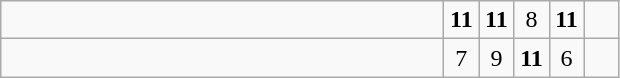<table class="wikitable">
<tr>
<td style="width:18em"></td>
<td align=center style="width:1em"><strong>11</strong></td>
<td align=center style="width:1em"><strong>11</strong></td>
<td align=center style="width:1em">8</td>
<td align=center style="width:1em"><strong>11</strong></td>
<td align=center style="width:1em"></td>
</tr>
<tr>
<td style="width:18em"></td>
<td align=center style="width:1em">7</td>
<td align=center style="width:1em">9</td>
<td align=center style="width:1em"><strong>11</strong></td>
<td align=center style="width:1em">6</td>
<td align=center style="width:1em"></td>
</tr>
</table>
